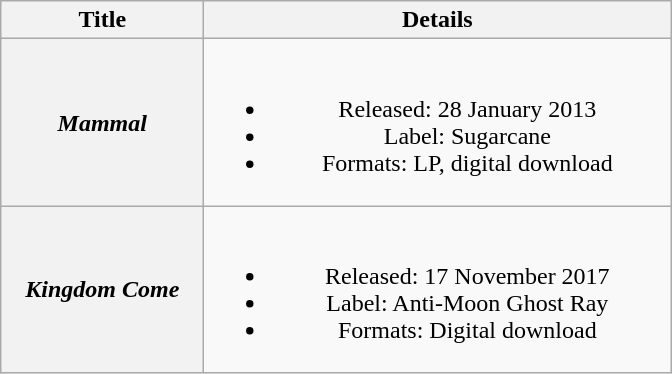<table class="wikitable plainrowheaders" style="text-align:center">
<tr>
<th scope="col" style="width:8em;">Title</th>
<th scope="col" style="width:19em;">Details</th>
</tr>
<tr>
<th scope="row"><em>Mammal</em></th>
<td><br><ul><li>Released: 28 January 2013</li><li>Label: Sugarcane</li><li>Formats: LP, digital download</li></ul></td>
</tr>
<tr>
<th scope="row"><em>Kingdom Come</em></th>
<td><br><ul><li>Released: 17 November 2017</li><li>Label: Anti-Moon Ghost Ray</li><li>Formats: Digital download</li></ul></td>
</tr>
</table>
